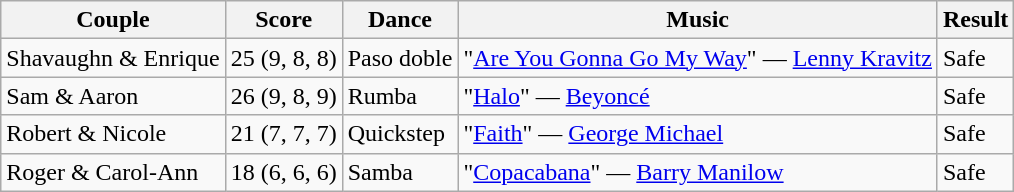<table class="wikitable sortable">
<tr>
<th rowspan="1">Couple</th>
<th colspan="1">Score</th>
<th rowspan="1">Dance</th>
<th rowspan="1">Music</th>
<th rowspan="1">Result</th>
</tr>
<tr>
<td>Shavaughn & Enrique</td>
<td>25 (9, 8, 8)</td>
<td>Paso doble</td>
<td>"<a href='#'>Are You Gonna Go My Way</a>" — <a href='#'>Lenny Kravitz</a></td>
<td>Safe</td>
</tr>
<tr>
<td>Sam & Aaron</td>
<td>26 (9, 8, 9)</td>
<td>Rumba</td>
<td>"<a href='#'>Halo</a>" — <a href='#'>Beyoncé</a></td>
<td>Safe</td>
</tr>
<tr>
<td>Robert & Nicole</td>
<td>21 (7, 7, 7)</td>
<td>Quickstep</td>
<td>"<a href='#'>Faith</a>" — <a href='#'>George Michael</a></td>
<td>Safe</td>
</tr>
<tr>
<td>Roger & Carol-Ann</td>
<td>18 (6, 6, 6)</td>
<td>Samba</td>
<td>"<a href='#'>Copacabana</a>" — <a href='#'>Barry Manilow</a></td>
<td>Safe</td>
</tr>
</table>
